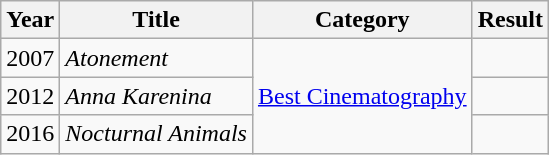<table class="wikitable">
<tr>
<th>Year</th>
<th>Title</th>
<th>Category</th>
<th>Result</th>
</tr>
<tr>
<td>2007</td>
<td><em>Atonement</em></td>
<td rowspan=3><a href='#'>Best Cinematography</a></td>
<td></td>
</tr>
<tr>
<td>2012</td>
<td><em>Anna Karenina</em></td>
<td></td>
</tr>
<tr>
<td>2016</td>
<td><em>Nocturnal Animals</em></td>
<td></td>
</tr>
</table>
